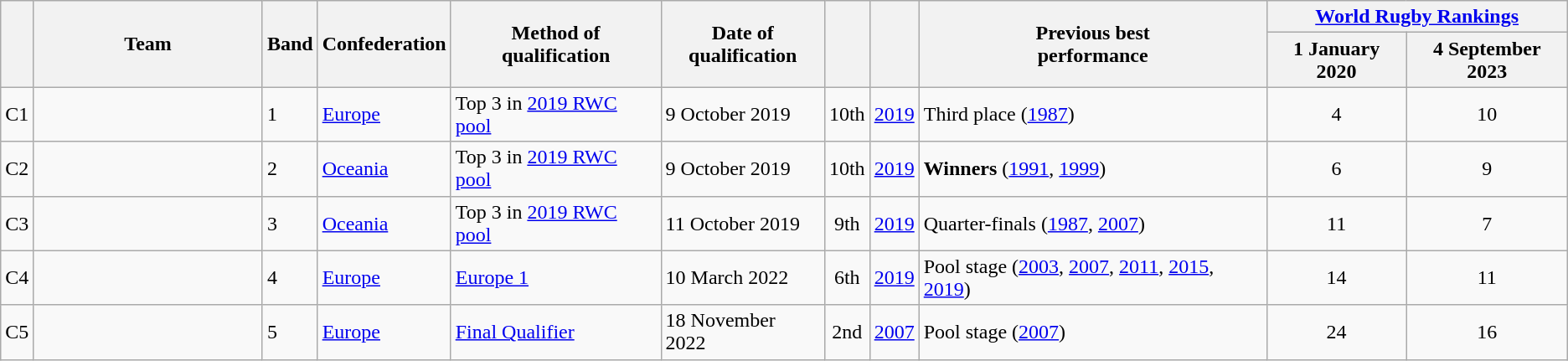<table class="wikitable sortable">
<tr>
<th rowspan=2 width=15px></th>
<th rowspan=2 width=175px>Team</th>
<th rowspan=2 width=15px>Band</th>
<th rowspan=2>Confederation</th>
<th rowspan=2>Method of<br>qualification</th>
<th rowspan=2>Date of<br>qualification</th>
<th rowspan=2 data-sort-type="number"></th>
<th rowspan=2></th>
<th rowspan=2>Previous best<br>performance</th>
<th colspan=2><a href='#'>World Rugby Rankings</a></th>
</tr>
<tr>
<th>1 January 2020</th>
<th>4 September 2023</th>
</tr>
<tr>
<td align=center>C1</td>
<td style=white-space:nowrap></td>
<td>1</td>
<td><a href='#'>Europe</a></td>
<td><span>Top 3 in <a href='#'>2019 RWC pool</a></span></td>
<td>9 October 2019</td>
<td align=center>10th</td>
<td align=center><a href='#'>2019</a></td>
<td data-sort-value="5.1">Third place (<a href='#'>1987</a>)</td>
<td align=center>4</td>
<td align=center>10</td>
</tr>
<tr>
<td align=center>C2</td>
<td style=white-space:nowrap></td>
<td>2</td>
<td><a href='#'>Oceania</a></td>
<td>Top 3 in <a href='#'>2019 RWC pool</a></td>
<td>9 October 2019</td>
<td align=center>10th</td>
<td align=center><a href='#'>2019</a></td>
<td data-sort-value="7.2"><strong>Winners</strong> (<a href='#'>1991</a>, <a href='#'>1999</a>)</td>
<td align=center>6</td>
<td align=center>9</td>
</tr>
<tr>
<td align=center>C3</td>
<td style=white-space:nowrap></td>
<td>3</td>
<td><a href='#'>Oceania</a></td>
<td>Top 3 in <a href='#'>2019 RWC pool</a></td>
<td>11 October 2019</td>
<td align=center>9th</td>
<td align=center><a href='#'>2019</a></td>
<td data-sort-value="3.2">Quarter-finals (<a href='#'>1987</a>, <a href='#'>2007</a>)</td>
<td align=center>11</td>
<td align=center>7</td>
</tr>
<tr>
<td align=center>C4</td>
<td style=white-space:nowrap></td>
<td>4</td>
<td><a href='#'>Europe</a></td>
<td><a href='#'>Europe 1</a></td>
<td>10 March 2022</td>
<td align=center>6th</td>
<td align=center><a href='#'>2019</a></td>
<td data-sort-value="2.5">Pool stage (<a href='#'>2003</a>, <a href='#'>2007</a>, <a href='#'>2011</a>, <a href='#'>2015</a>, <a href='#'>2019</a>)</td>
<td align=center>14</td>
<td align=center>11</td>
</tr>
<tr>
<td align=center>C5</td>
<td style=white-space:nowrap></td>
<td>5</td>
<td><a href='#'>Europe</a></td>
<td><a href='#'>Final Qualifier</a></td>
<td>18 November 2022</td>
<td align=center>2nd</td>
<td align=center><a href='#'>2007</a></td>
<td data-sort-value="2.1">Pool stage (<a href='#'>2007</a>)</td>
<td align=center>24</td>
<td align=center>16</td>
</tr>
</table>
